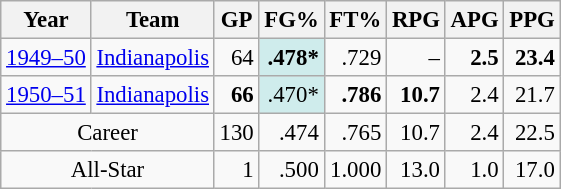<table class="wikitable sortable" style="font-size:95%; text-align:right;">
<tr>
<th>Year</th>
<th>Team</th>
<th>GP</th>
<th>FG%</th>
<th>FT%</th>
<th>RPG</th>
<th>APG</th>
<th>PPG</th>
</tr>
<tr>
<td style="text-align:left;"><a href='#'>1949–50</a></td>
<td style="text-align:left;"><a href='#'>Indianapolis</a></td>
<td>64</td>
<td style="background:#cfecec;"><strong>.478*</strong></td>
<td>.729</td>
<td>–</td>
<td><strong>2.5</strong></td>
<td><strong>23.4</strong></td>
</tr>
<tr>
<td style="text-align:left;"><a href='#'>1950–51</a></td>
<td style="text-align:left;"><a href='#'>Indianapolis</a></td>
<td><strong>66</strong></td>
<td style="background:#cfecec;">.470*</td>
<td><strong>.786</strong></td>
<td><strong>10.7</strong></td>
<td>2.4</td>
<td>21.7</td>
</tr>
<tr class="sortbottom">
<td colspan="2" style="text-align:center;">Career</td>
<td>130</td>
<td>.474</td>
<td>.765</td>
<td>10.7</td>
<td>2.4</td>
<td>22.5</td>
</tr>
<tr class="sortbottom">
<td colspan="2" style="text-align:center;">All-Star</td>
<td>1</td>
<td>.500</td>
<td>1.000</td>
<td>13.0</td>
<td>1.0</td>
<td>17.0</td>
</tr>
</table>
